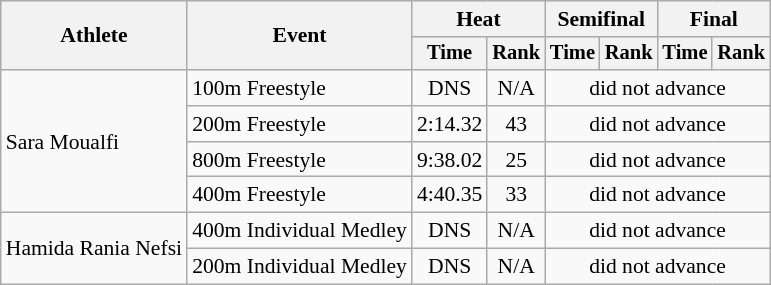<table class=wikitable style="font-size:90%">
<tr>
<th rowspan="2">Athlete</th>
<th rowspan="2">Event</th>
<th colspan="2">Heat</th>
<th colspan="2">Semifinal</th>
<th colspan="2">Final</th>
</tr>
<tr style="font-size:95%">
<th>Time</th>
<th>Rank</th>
<th>Time</th>
<th>Rank</th>
<th>Time</th>
<th>Rank</th>
</tr>
<tr align=center>
<td align=left rowspan=4>Sara Moualfi</td>
<td align=left>100m Freestyle</td>
<td>DNS</td>
<td>N/A</td>
<td colspan=4>did not advance</td>
</tr>
<tr align=center>
<td align=left>200m Freestyle</td>
<td>2:14.32</td>
<td>43</td>
<td colspan=4>did not advance</td>
</tr>
<tr align=center>
<td align=left>800m Freestyle</td>
<td>9:38.02</td>
<td>25</td>
<td colspan=4>did not advance</td>
</tr>
<tr align=center>
<td align=left>400m Freestyle</td>
<td>4:40.35</td>
<td>33</td>
<td colspan=4>did not advance</td>
</tr>
<tr align=center>
<td align=left rowspan=2>Hamida Rania Nefsi</td>
<td align=left>400m Individual Medley</td>
<td>DNS</td>
<td>N/A</td>
<td colspan=4>did not advance</td>
</tr>
<tr align=center>
<td align=left>200m Individual Medley</td>
<td>DNS</td>
<td>N/A</td>
<td colspan=4>did not advance</td>
</tr>
</table>
